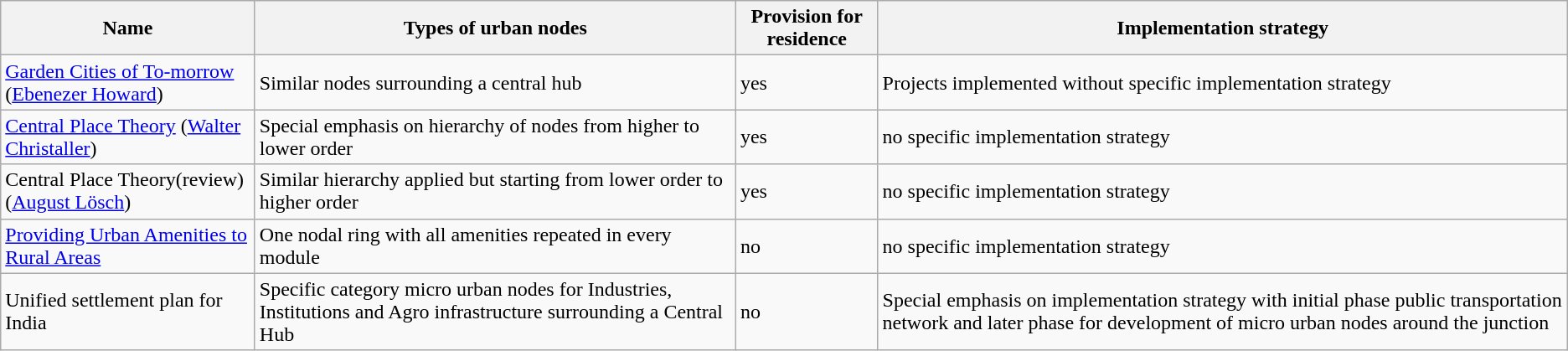<table class="wikitable">
<tr>
<th>Name</th>
<th>Types of urban nodes</th>
<th>Provision for residence</th>
<th>Implementation strategy</th>
</tr>
<tr>
<td><a href='#'>Garden Cities of To-morrow</a> (<a href='#'>Ebenezer Howard</a>)</td>
<td>Similar nodes surrounding a central hub</td>
<td>yes</td>
<td>Projects implemented without specific implementation strategy</td>
</tr>
<tr>
<td><a href='#'>Central Place Theory</a> (<a href='#'>Walter Christaller</a>)</td>
<td>Special emphasis on hierarchy of nodes from higher to lower order</td>
<td>yes</td>
<td>no specific implementation strategy</td>
</tr>
<tr>
<td>Central Place Theory(review) (<a href='#'>August Lösch</a>)</td>
<td>Similar hierarchy applied but starting from lower order to higher order</td>
<td>yes</td>
<td>no specific implementation strategy</td>
</tr>
<tr>
<td><a href='#'>Providing Urban Amenities to Rural Areas</a></td>
<td>One nodal ring with all amenities repeated in every module</td>
<td>no</td>
<td>no specific implementation strategy</td>
</tr>
<tr>
<td>Unified settlement plan for India</td>
<td>Specific category micro urban nodes for Industries, Institutions and Agro infrastructure surrounding a Central Hub</td>
<td>no</td>
<td>Special emphasis on implementation strategy with initial phase public transportation network and later phase for development of micro urban nodes around the junction</td>
</tr>
</table>
